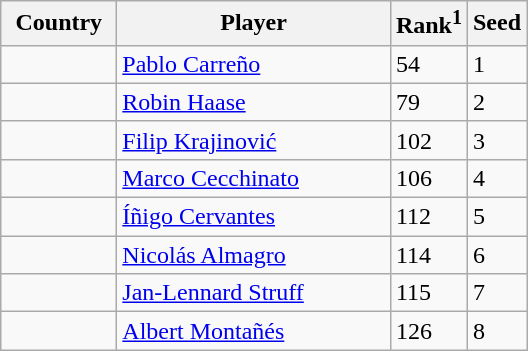<table class="sortable wikitable">
<tr>
<th width="70">Country</th>
<th width="175">Player</th>
<th>Rank<sup>1</sup></th>
<th>Seed</th>
</tr>
<tr>
<td></td>
<td><a href='#'>Pablo Carreño</a></td>
<td>54</td>
<td>1</td>
</tr>
<tr>
<td></td>
<td><a href='#'>Robin Haase</a></td>
<td>79</td>
<td>2</td>
</tr>
<tr>
<td></td>
<td><a href='#'>Filip Krajinović</a></td>
<td>102</td>
<td>3</td>
</tr>
<tr>
<td></td>
<td><a href='#'>Marco Cecchinato</a></td>
<td>106</td>
<td>4</td>
</tr>
<tr>
<td></td>
<td><a href='#'>Íñigo Cervantes</a></td>
<td>112</td>
<td>5</td>
</tr>
<tr>
<td></td>
<td><a href='#'>Nicolás Almagro</a></td>
<td>114</td>
<td>6</td>
</tr>
<tr>
<td></td>
<td><a href='#'>Jan-Lennard Struff</a></td>
<td>115</td>
<td>7</td>
</tr>
<tr>
<td></td>
<td><a href='#'>Albert Montañés</a></td>
<td>126</td>
<td>8</td>
</tr>
</table>
